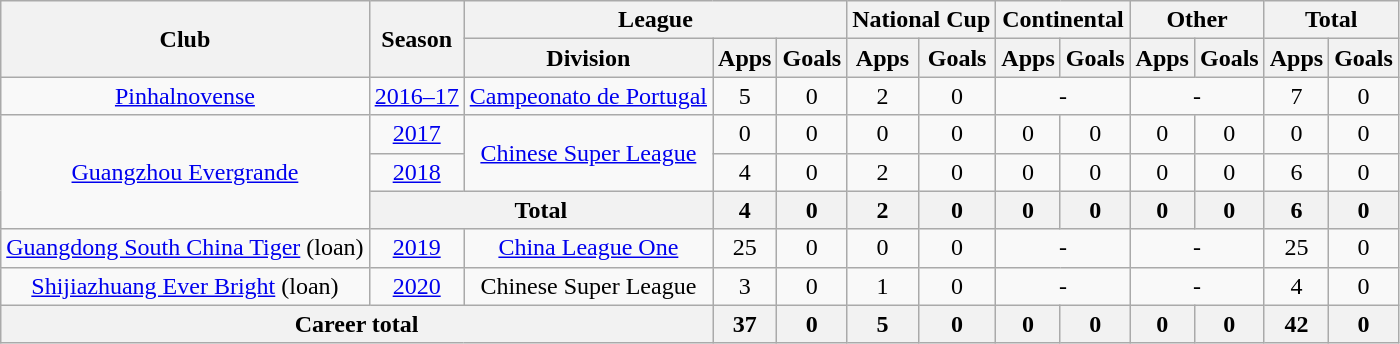<table class="wikitable" style="text-align: center">
<tr>
<th rowspan="2">Club</th>
<th rowspan="2">Season</th>
<th colspan="3">League</th>
<th colspan="2">National Cup</th>
<th colspan="2">Continental</th>
<th colspan="2">Other</th>
<th colspan="2">Total</th>
</tr>
<tr>
<th>Division</th>
<th>Apps</th>
<th>Goals</th>
<th>Apps</th>
<th>Goals</th>
<th>Apps</th>
<th>Goals</th>
<th>Apps</th>
<th>Goals</th>
<th>Apps</th>
<th>Goals</th>
</tr>
<tr>
<td><a href='#'>Pinhalnovense</a></td>
<td><a href='#'>2016–17</a></td>
<td><a href='#'>Campeonato de Portugal</a></td>
<td>5</td>
<td>0</td>
<td>2</td>
<td>0</td>
<td colspan="2">-</td>
<td colspan="2">-</td>
<td>7</td>
<td>0</td>
</tr>
<tr>
<td rowspan=3><a href='#'>Guangzhou Evergrande</a></td>
<td><a href='#'>2017</a></td>
<td rowspan="2"><a href='#'>Chinese Super League</a></td>
<td>0</td>
<td>0</td>
<td>0</td>
<td>0</td>
<td>0</td>
<td>0</td>
<td>0</td>
<td>0</td>
<td>0</td>
<td>0</td>
</tr>
<tr>
<td><a href='#'>2018</a></td>
<td>4</td>
<td>0</td>
<td>2</td>
<td>0</td>
<td>0</td>
<td>0</td>
<td>0</td>
<td>0</td>
<td>6</td>
<td>0</td>
</tr>
<tr>
<th colspan=2>Total</th>
<th>4</th>
<th>0</th>
<th>2</th>
<th>0</th>
<th>0</th>
<th>0</th>
<th>0</th>
<th>0</th>
<th>6</th>
<th>0</th>
</tr>
<tr>
<td><a href='#'>Guangdong South China Tiger</a> (loan)</td>
<td><a href='#'>2019</a></td>
<td><a href='#'>China League One</a></td>
<td>25</td>
<td>0</td>
<td>0</td>
<td>0</td>
<td colspan="2">-</td>
<td colspan="2">-</td>
<td>25</td>
<td>0</td>
</tr>
<tr>
<td><a href='#'>Shijiazhuang Ever Bright</a> (loan)</td>
<td><a href='#'>2020</a></td>
<td>Chinese Super League</td>
<td>3</td>
<td>0</td>
<td>1</td>
<td>0</td>
<td colspan="2">-</td>
<td colspan="2">-</td>
<td>4</td>
<td>0</td>
</tr>
<tr>
<th colspan=3>Career total</th>
<th>37</th>
<th>0</th>
<th>5</th>
<th>0</th>
<th>0</th>
<th>0</th>
<th>0</th>
<th>0</th>
<th>42</th>
<th>0</th>
</tr>
</table>
